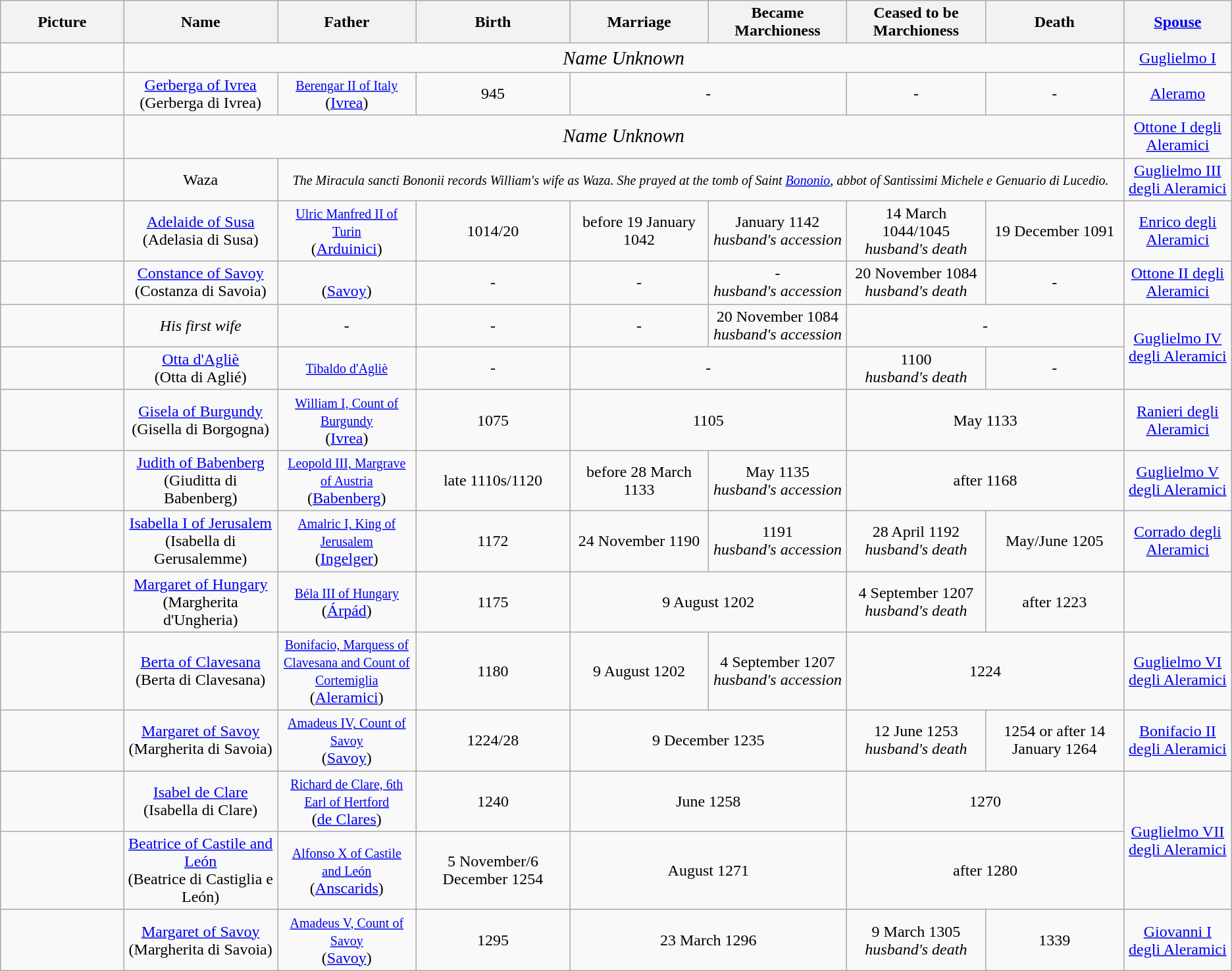<table class="wikitable">
<tr>
<th style="width:8%;">Picture</th>
<th style="width:10%;">Name</th>
<th style="width:9%;">Father</th>
<th style="width:10%;">Birth</th>
<th style="width:9%;">Marriage</th>
<th style="width:9%;">Became Marchioness</th>
<th style="width:9%;">Ceased to be Marchioness</th>
<th style="width:9%;">Death</th>
<th style="width:7%;"><a href='#'>Spouse</a></th>
</tr>
<tr>
<td style="text-align:center;"></td>
<td style="text-align:center;" colspan="7"><big><em>Name Unknown</em></big></td>
<td style="text-align:center;"><a href='#'>Guglielmo I</a></td>
</tr>
<tr>
<td style="text-align:center;"></td>
<td style="text-align:center;"><a href='#'>Gerberga of Ivrea</a><br>(Gerberga di Ivrea)</td>
<td style="text-align:center;"><small><a href='#'>Berengar II of Italy</a></small><br>(<a href='#'>Ivrea</a>)</td>
<td style="text-align:center;">945</td>
<td style="text-align:center;" colspan="2">-</td>
<td align=center>-</td>
<td style="text-align:center;">-</td>
<td style="text-align:center;"><a href='#'>Aleramo</a></td>
</tr>
<tr>
<td style="text-align:center;"></td>
<td style="text-align:center;" colspan="7"><big><em>Name Unknown</em></big></td>
<td style="text-align:center;"><a href='#'>Ottone I degli Aleramici</a></td>
</tr>
<tr>
<td style="text-align:center;"></td>
<td style="text-align:center;">Waza</td>
<td style="text-align:center;" colspan="6"><small><em>The Miracula sancti Bononii records William's wife as Waza. She prayed at the tomb of Saint <a href='#'>Bononio</a>, abbot of Santissimi Michele e Genuario di Lucedio.</em></small></td>
<td style="text-align:center;"><a href='#'>Guglielmo III degli Aleramici</a></td>
</tr>
<tr>
<td style="text-align:center;"></td>
<td style="text-align:center;"><a href='#'>Adelaide of Susa</a><br>(Adelasia di Susa)</td>
<td style="text-align:center;"><small><a href='#'>Ulric Manfred II of Turin</a></small><br>(<a href='#'>Arduinici</a>)</td>
<td style="text-align:center;">1014/20</td>
<td style="text-align:center;">before 19 January 1042</td>
<td style="text-align:center;">January 1142<br><em>husband's accession</em></td>
<td style="text-align:center;">14 March 1044/1045<br><em>husband's death</em></td>
<td style="text-align:center;">19 December 1091</td>
<td style="text-align:center;"><a href='#'>Enrico degli Aleramici</a></td>
</tr>
<tr>
<td style="text-align:center;"></td>
<td style="text-align:center;"><a href='#'>Constance of Savoy</a><br>(Costanza di Savoia)</td>
<td style="text-align:center;"><small></small><br>(<a href='#'>Savoy</a>)</td>
<td style="text-align:center;">-</td>
<td style="text-align:center;">-</td>
<td style="text-align:center;">-<br><em>husband's accession</em></td>
<td style="text-align:center;">20 November 1084<br><em>husband's death</em></td>
<td style="text-align:center;">-</td>
<td style="text-align:center;"><a href='#'>Ottone II degli Aleramici</a></td>
</tr>
<tr>
<td style="text-align:center;"></td>
<td style="text-align:center;"><em>His first wife</em></td>
<td style="text-align:center;">-</td>
<td style="text-align:center;">-</td>
<td style="text-align:center;">-</td>
<td style="text-align:center;">20 November 1084<br><em>husband's accession</em></td>
<td style="text-align:center;" colspan="2">-</td>
<td style="text-align:center;" rowspan="2"><a href='#'>Guglielmo IV degli Aleramici</a></td>
</tr>
<tr style="text-align:center;">
<td></td>
<td><a href='#'>Otta d'Agliè</a><br>(Otta di Aglié)</td>
<td><small><a href='#'>Tibaldo d'Agliè</a></small></td>
<td>-</td>
<td colspan="2">-</td>
<td>1100<br><em>husband's death</em></td>
<td>-</td>
</tr>
<tr>
<td style="text-align:center;"></td>
<td style="text-align:center;"><a href='#'>Gisela of Burgundy</a><br>(Gisella di Borgogna)</td>
<td style="text-align:center;"><small><a href='#'>William I, Count of Burgundy</a></small><br>(<a href='#'>Ivrea</a>)</td>
<td align=center>1075</td>
<td style="text-align:center;" colspan="2">1105</td>
<td style="text-align:center;" colspan="2">May 1133</td>
<td style="text-align:center;"><a href='#'>Ranieri degli Aleramici</a></td>
</tr>
<tr>
<td style="text-align:center;"></td>
<td style="text-align:center;"><a href='#'>Judith of Babenberg</a><br>(Giuditta di Babenberg)</td>
<td style="text-align:center;"><small><a href='#'>Leopold III, Margrave of Austria</a></small><br>(<a href='#'>Babenberg</a>)</td>
<td align=center>late 1110s/1120</td>
<td style="text-align:center;">before 28 March 1133</td>
<td style="text-align:center;">May 1135<br><em>husband's accession</em></td>
<td style="text-align:center;" colspan="2">after 1168</td>
<td style="text-align:center;"><a href='#'>Guglielmo V degli Aleramici</a></td>
</tr>
<tr>
<td style="text-align:center;"></td>
<td style="text-align:center;"><a href='#'>Isabella I of Jerusalem</a><br>(Isabella di Gerusalemme)</td>
<td style="text-align:center;"><small><a href='#'>Amalric I, King of Jerusalem</a></small><br>(<a href='#'>Ingelger</a>)</td>
<td align=center>1172</td>
<td style="text-align:center;">24 November 1190</td>
<td style="text-align:center;">1191<br><em>husband's accession</em></td>
<td style="text-align:center;">28 April 1192<br><em>husband's death</em></td>
<td style="text-align:center;">May/June 1205</td>
<td style="text-align:center;"><a href='#'>Corrado degli Aleramici</a></td>
</tr>
<tr>
<td style="text-align:center;"></td>
<td style="text-align:center;"><a href='#'>Margaret of Hungary</a><br>(Margherita d'Ungheria)</td>
<td style="text-align:center;"><small><a href='#'>Béla III of Hungary</a></small><br>(<a href='#'>Árpád</a>)</td>
<td align=center>1175</td>
<td style="text-align:center;" colspan="2">9 August 1202</td>
<td style="text-align:center;">4 September 1207<br><em>husband's death</em></td>
<td style="text-align:center;">after 1223</td>
</tr>
<tr>
<td style="text-align:center;"></td>
<td style="text-align:center;"><a href='#'>Berta of Clavesana</a><br>(Berta di Clavesana)</td>
<td style="text-align:center;"><small><a href='#'>Bonifacio, Marquess of Clavesana and Count of Cortemiglia</a></small><br>(<a href='#'>Aleramici</a>)</td>
<td align=center>1180</td>
<td style="text-align:center;">9 August 1202</td>
<td style="text-align:center;">4 September 1207<br><em>husband's accession</em></td>
<td style="text-align:center;" colspan="2">1224</td>
<td style="text-align:center;"><a href='#'>Guglielmo VI degli Aleramici</a></td>
</tr>
<tr>
<td style="text-align:center;"></td>
<td style="text-align:center;"><a href='#'>Margaret of Savoy</a><br>(Margherita di Savoia)</td>
<td style="text-align:center;"><small><a href='#'>Amadeus IV, Count of Savoy</a></small><br>(<a href='#'>Savoy</a>)</td>
<td align=center>1224/28</td>
<td style="text-align:center;" colspan="2">9 December 1235</td>
<td style="text-align:center;">12 June 1253<br><em>husband's death</em></td>
<td style="text-align:center;">1254 or after 14 January 1264</td>
<td style="text-align:center;"><a href='#'>Bonifacio II degli Aleramici</a></td>
</tr>
<tr>
<td style="text-align:center;"></td>
<td style="text-align:center;"><a href='#'>Isabel de Clare</a><br>(Isabella di Clare)</td>
<td style="text-align:center;"><small><a href='#'>Richard de Clare, 6th Earl of Hertford</a></small><br>(<a href='#'>de Clares</a>)</td>
<td align=center>1240</td>
<td style="text-align:center;" colspan="2">June 1258</td>
<td style="text-align:center;" colspan="2">1270</td>
<td style="text-align:center;" rowspan="2"><a href='#'>Guglielmo VII degli Aleramici</a></td>
</tr>
<tr>
<td style="text-align:center;"></td>
<td style="text-align:center;"><a href='#'>Beatrice of Castile and León</a><br>(Beatrice di Castiglia e León)</td>
<td style="text-align:center;"><small><a href='#'>Alfonso X of Castile and León</a></small><br>(<a href='#'>Anscarids</a>)</td>
<td align=center>5 November/6 December 1254</td>
<td style="text-align:center;" colspan="2">August 1271</td>
<td style="text-align:center;" colspan="2">after 1280</td>
</tr>
<tr>
<td style="text-align:center;"></td>
<td style="text-align:center;"><a href='#'>Margaret of Savoy</a><br>(Margherita di Savoia)</td>
<td style="text-align:center;"><small><a href='#'>Amadeus V, Count of Savoy</a></small><br>(<a href='#'>Savoy</a>)</td>
<td align=center>1295</td>
<td style="text-align:center;" colspan="2">23 March 1296</td>
<td style="text-align:center;">9 March 1305<br><em>husband's death</em></td>
<td style="text-align:center;">1339</td>
<td style="text-align:center;"><a href='#'>Giovanni I degli Aleramici</a></td>
</tr>
</table>
